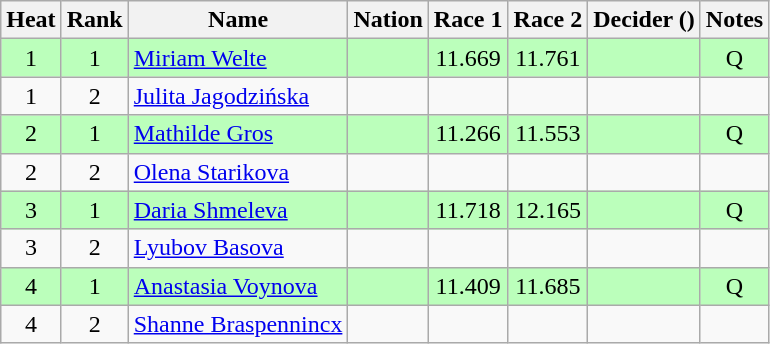<table class="wikitable sortable" style="text-align:center">
<tr>
<th>Heat</th>
<th>Rank</th>
<th>Name</th>
<th>Nation</th>
<th>Race 1</th>
<th>Race 2</th>
<th>Decider ()</th>
<th>Notes</th>
</tr>
<tr bgcolor=bbffbb>
<td>1</td>
<td>1</td>
<td align=left><a href='#'>Miriam Welte</a></td>
<td align=left></td>
<td>11.669</td>
<td>11.761</td>
<td></td>
<td>Q</td>
</tr>
<tr>
<td>1</td>
<td>2</td>
<td align=left><a href='#'>Julita Jagodzińska</a></td>
<td align=left></td>
<td></td>
<td></td>
<td></td>
<td></td>
</tr>
<tr bgcolor=bbffbb>
<td>2</td>
<td>1</td>
<td align=left><a href='#'>Mathilde Gros</a></td>
<td align=left></td>
<td>11.266</td>
<td>11.553</td>
<td></td>
<td>Q</td>
</tr>
<tr>
<td>2</td>
<td>2</td>
<td align=left><a href='#'>Olena Starikova</a></td>
<td align=left></td>
<td></td>
<td></td>
<td></td>
<td></td>
</tr>
<tr bgcolor=bbffbb>
<td>3</td>
<td>1</td>
<td align=left><a href='#'>Daria Shmeleva</a></td>
<td align=left></td>
<td>11.718</td>
<td>12.165</td>
<td></td>
<td>Q</td>
</tr>
<tr>
<td>3</td>
<td>2</td>
<td align=left><a href='#'>Lyubov Basova</a></td>
<td align=left></td>
<td></td>
<td></td>
<td></td>
<td></td>
</tr>
<tr bgcolor=bbffbb>
<td>4</td>
<td>1</td>
<td align=left><a href='#'>Anastasia Voynova</a></td>
<td align=left></td>
<td>11.409</td>
<td>11.685</td>
<td></td>
<td>Q</td>
</tr>
<tr>
<td>4</td>
<td>2</td>
<td align=left><a href='#'>Shanne Braspennincx</a></td>
<td align=left></td>
<td></td>
<td></td>
<td></td>
<td></td>
</tr>
</table>
